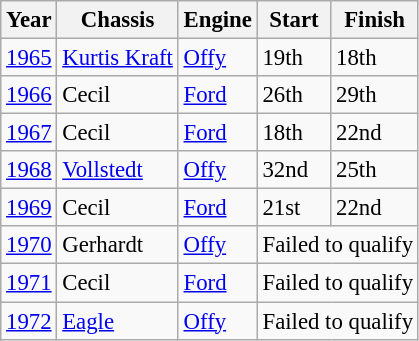<table class="wikitable" style="font-size: 95%;">
<tr>
<th>Year</th>
<th>Chassis</th>
<th>Engine</th>
<th>Start</th>
<th>Finish</th>
</tr>
<tr>
<td><a href='#'>1965</a></td>
<td><a href='#'>Kurtis Kraft</a></td>
<td><a href='#'>Offy</a></td>
<td>19th</td>
<td>18th</td>
</tr>
<tr>
<td><a href='#'>1966</a></td>
<td>Cecil</td>
<td><a href='#'>Ford</a></td>
<td>26th</td>
<td>29th</td>
</tr>
<tr>
<td><a href='#'>1967</a></td>
<td>Cecil</td>
<td><a href='#'>Ford</a></td>
<td>18th</td>
<td>22nd</td>
</tr>
<tr>
<td><a href='#'>1968</a></td>
<td><a href='#'>Vollstedt</a></td>
<td><a href='#'>Offy</a></td>
<td>32nd</td>
<td>25th</td>
</tr>
<tr>
<td><a href='#'>1969</a></td>
<td>Cecil</td>
<td><a href='#'>Ford</a></td>
<td>21st</td>
<td>22nd</td>
</tr>
<tr>
<td><a href='#'>1970</a></td>
<td>Gerhardt</td>
<td><a href='#'>Offy</a></td>
<td colspan=2>Failed to qualify</td>
</tr>
<tr>
<td><a href='#'>1971</a></td>
<td>Cecil</td>
<td><a href='#'>Ford</a></td>
<td colspan=2>Failed to qualify</td>
</tr>
<tr>
<td><a href='#'>1972</a></td>
<td><a href='#'>Eagle</a></td>
<td><a href='#'>Offy</a></td>
<td colspan=2>Failed to qualify</td>
</tr>
</table>
